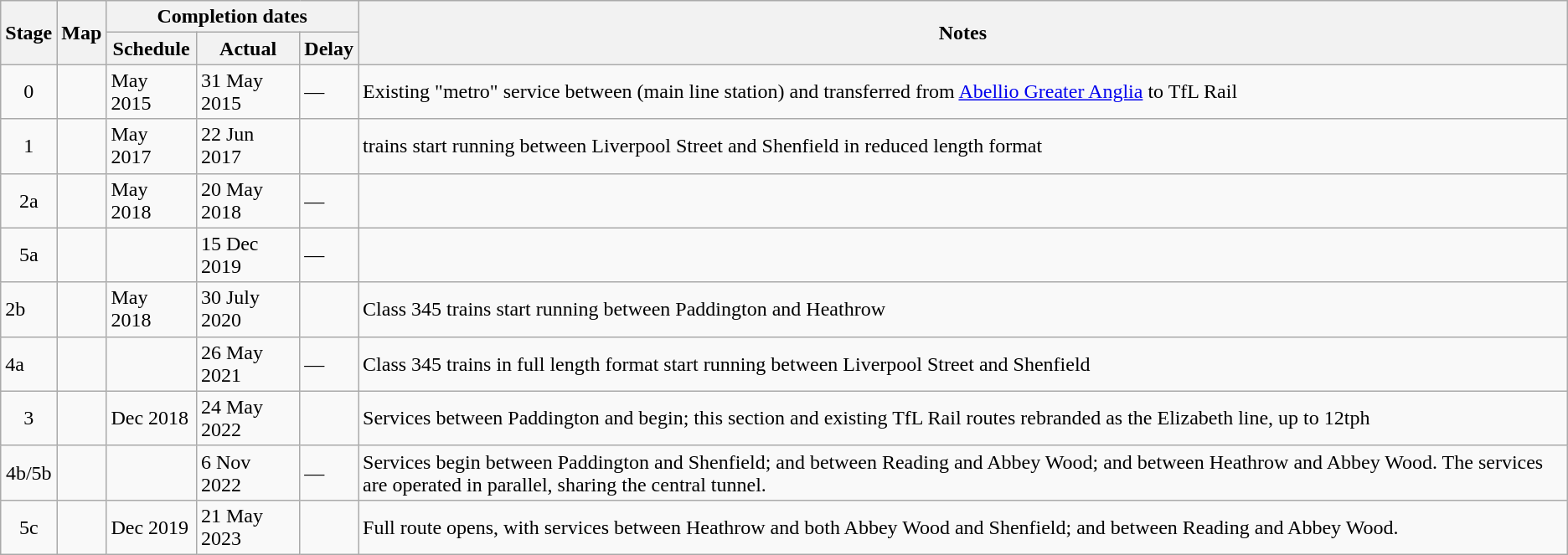<table class="wikitable">
<tr>
<th rowspan="2">Stage</th>
<th rowspan="2">Map</th>
<th colspan="3">Completion dates</th>
<th rowspan="2">Notes</th>
</tr>
<tr>
<th>Schedule</th>
<th>Actual</th>
<th>Delay</th>
</tr>
<tr>
<td nowrap="nowrap" align="center">0</td>
<td></td>
<td>May 2015</td>
<td>31 May 2015</td>
<td>—</td>
<td>Existing "metro" service between  (main line station) and  transferred from <a href='#'>Abellio Greater Anglia</a> to TfL Rail</td>
</tr>
<tr>
<td align="center">1</td>
<td></td>
<td>May 2017</td>
<td>22 Jun 2017</td>
<td></td>
<td> trains start running between Liverpool Street and Shenfield in reduced length format</td>
</tr>
<tr>
<td align="center">2a</td>
<td></td>
<td>May 2018</td>
<td>20 May 2018</td>
<td>—</td>
<td></td>
</tr>
<tr>
<td align="center">5a</td>
<td></td>
<td></td>
<td>15 Dec 2019</td>
<td>—</td>
<td></td>
</tr>
<tr>
<td>2b</td>
<td></td>
<td>May 2018</td>
<td>30 July 2020</td>
<td></td>
<td>Class 345 trains start running between Paddington and Heathrow</td>
</tr>
<tr>
<td>4a</td>
<td></td>
<td></td>
<td>26 May 2021</td>
<td>—</td>
<td>Class 345 trains in full length format start running between Liverpool Street and Shenfield</td>
</tr>
<tr>
<td align="center">3</td>
<td></td>
<td>Dec 2018</td>
<td>24 May 2022</td>
<td></td>
<td>Services between Paddington and  begin; this section and existing TfL Rail routes rebranded as the Elizabeth line, up to 12tph</td>
</tr>
<tr>
<td align="center">4b/5b</td>
<td></td>
<td></td>
<td>6 Nov 2022</td>
<td>—</td>
<td>Services begin between Paddington and Shenfield; and between Reading and Abbey Wood; and between Heathrow and Abbey Wood. The services are operated in parallel, sharing the central tunnel.</td>
</tr>
<tr>
<td align="center">5c</td>
<td></td>
<td>Dec 2019</td>
<td>21 May 2023</td>
<td></td>
<td>Full route opens, with services between Heathrow and both Abbey Wood and Shenfield; and between Reading and Abbey Wood.</td>
</tr>
</table>
